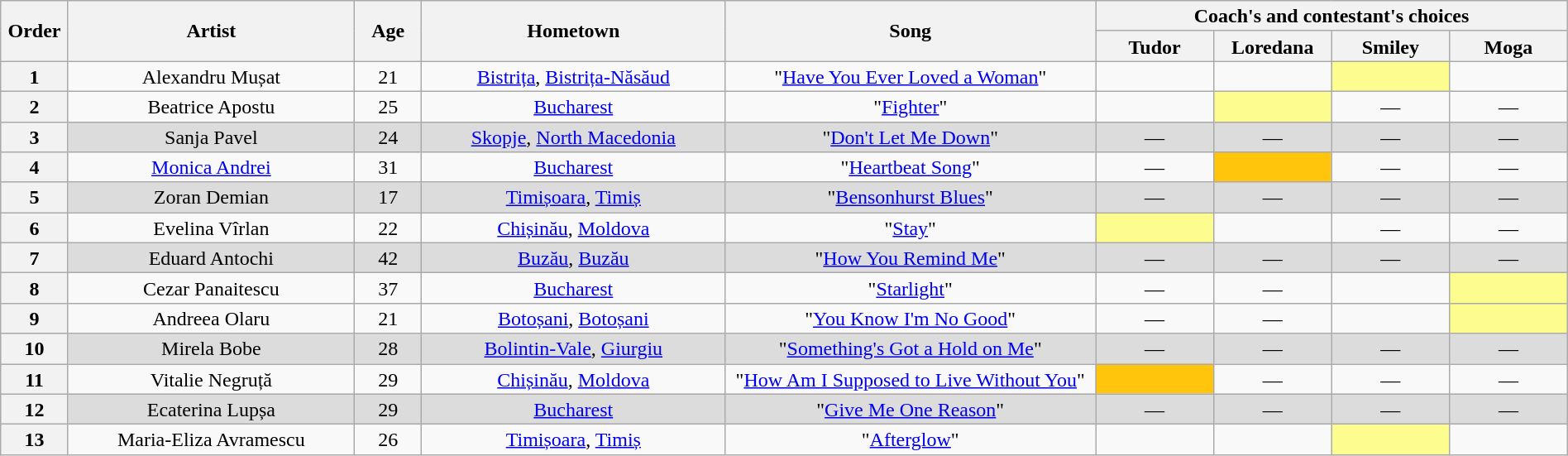<table class="wikitable" style="text-align:center; line-height:17px; width:100%;">
<tr>
<th scope="col" rowspan="2" style="width:04%;">Order</th>
<th scope="col" rowspan="2" style="width:17%;">Artist</th>
<th scope="col" rowspan="2" style="width:04%;">Age</th>
<th scope="col" rowspan="2" style="width:18%;">Hometown</th>
<th scope="col" rowspan="2" style="width:22%;">Song</th>
<th scope="col" colspan="4" style="width:24%;">Coach's and contestant's choices</th>
</tr>
<tr>
<th style="width:07%;">Tudor</th>
<th style="width:07%;">Loredana</th>
<th style="width:07%;">Smiley</th>
<th style="width:07%;">Moga</th>
</tr>
<tr>
<th>1</th>
<td>Alexandru Mușat</td>
<td>21</td>
<td><a href='#'>Bistrița</a>, <a href='#'>Bistrița-Năsăud</a></td>
<td>"<a href='#'>Have You Ever Loved a Woman</a>"</td>
<td></td>
<td></td>
<td style="background:#FDFC8F;"></td>
<td></td>
</tr>
<tr>
<th>2</th>
<td>Beatrice Apostu</td>
<td>25</td>
<td><a href='#'>Bucharest</a></td>
<td>"<a href='#'>Fighter</a>"</td>
<td></td>
<td style="background:#FDFC8F;"></td>
<td>—</td>
<td>—</td>
</tr>
<tr style="background:#DCDCDC;">
<th>3</th>
<td>Sanja Pavel</td>
<td>24</td>
<td><a href='#'>Skopje</a>, <a href='#'>North Macedonia</a></td>
<td>"<a href='#'>Don't Let Me Down</a>"</td>
<td>—</td>
<td>—</td>
<td>—</td>
<td>—</td>
</tr>
<tr>
<th>4</th>
<td><a href='#'>Monica Andrei</a></td>
<td>31</td>
<td><a href='#'>Bucharest</a></td>
<td>"<a href='#'>Heartbeat Song</a>"</td>
<td>—</td>
<td style="background:#FFC40C;"></td>
<td>—</td>
<td>—</td>
</tr>
<tr style="background:#DCDCDC;">
<th>5</th>
<td>Zoran Demian</td>
<td>17</td>
<td><a href='#'>Timișoara</a>, <a href='#'>Timiș</a></td>
<td>"<a href='#'>Bensonhurst Blues</a>"</td>
<td>—</td>
<td>—</td>
<td>—</td>
<td>—</td>
</tr>
<tr>
<th>6</th>
<td>Evelina Vîrlan</td>
<td>22</td>
<td><a href='#'>Chișinău</a>, <a href='#'>Moldova</a></td>
<td>"<a href='#'>Stay</a>"</td>
<td style="background:#FDFC8F;"></td>
<td></td>
<td>—</td>
<td>—</td>
</tr>
<tr style="background:#DCDCDC;">
<th>7</th>
<td>Eduard Antochi</td>
<td>42</td>
<td><a href='#'>Buzău</a>, <a href='#'>Buzău</a></td>
<td>"<a href='#'>How You Remind Me</a>"</td>
<td>—</td>
<td>—</td>
<td>—</td>
<td>—</td>
</tr>
<tr>
<th>8</th>
<td>Cezar Panaitescu</td>
<td>37</td>
<td><a href='#'>Bucharest</a></td>
<td>"<a href='#'>Starlight</a>"</td>
<td>—</td>
<td>—</td>
<td></td>
<td style="background:#FDFC8F;"></td>
</tr>
<tr>
<th>9</th>
<td>Andreea Olaru</td>
<td>21</td>
<td><a href='#'>Botoșani</a>, <a href='#'>Botoșani</a></td>
<td>"<a href='#'>You Know I'm No Good</a>"</td>
<td>—</td>
<td>—</td>
<td></td>
<td style="background:#FDFC8F;"></td>
</tr>
<tr style="background:#DCDCDC;">
<th>10</th>
<td>Mirela Bobe</td>
<td>28</td>
<td><a href='#'>Bolintin-Vale</a>, <a href='#'>Giurgiu</a></td>
<td>"<a href='#'>Something's Got a Hold on Me</a>"</td>
<td>—</td>
<td>—</td>
<td>—</td>
<td>—</td>
</tr>
<tr>
<th>11</th>
<td>Vitalie Negruță</td>
<td>29</td>
<td><a href='#'>Chișinău</a>, <a href='#'>Moldova</a></td>
<td>"<a href='#'>How Am I Supposed to Live Without You</a>"</td>
<td style="background:#FFC40C;"></td>
<td>—</td>
<td>—</td>
<td>—</td>
</tr>
<tr style="background:#DCDCDC;">
<th>12</th>
<td>Ecaterina Lupșa</td>
<td>29</td>
<td><a href='#'>Bucharest</a></td>
<td>"<a href='#'>Give Me One Reason</a>"</td>
<td>—</td>
<td>—</td>
<td>—</td>
<td>—</td>
</tr>
<tr>
<th>13</th>
<td>Maria-Eliza Avramescu</td>
<td>26</td>
<td><a href='#'>Timișoara</a>, <a href='#'>Timiș</a></td>
<td>"<a href='#'>Afterglow</a>"</td>
<td></td>
<td></td>
<td style="background:#FDFC8F;"></td>
<td></td>
</tr>
</table>
